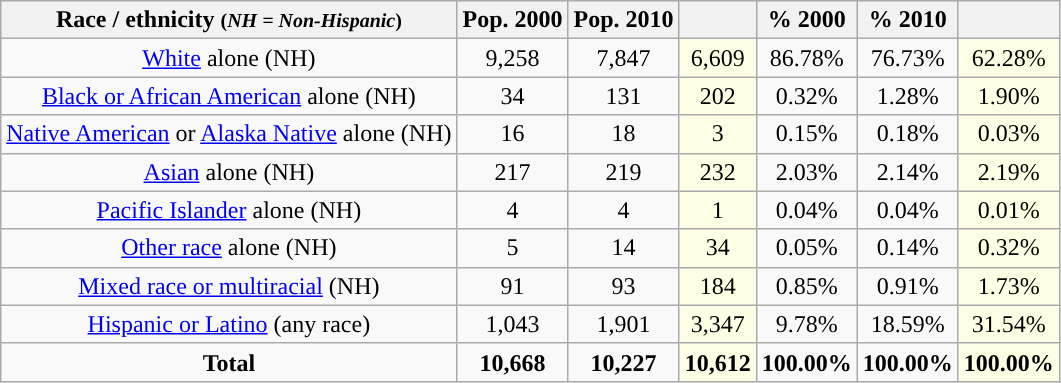<table class="wikitable" style="text-align:center;">
<tr>
<th>Race / ethnicity <small>(<em>NH = Non-Hispanic</em>)</small></th>
<th>Pop. 2000</th>
<th>Pop. 2010</th>
<th></th>
<th>% 2000</th>
<th>% 2010</th>
<th></th>
</tr>
<tr>
<td><a href='#'>White</a> alone (NH)</td>
<td>9,258</td>
<td>7,847</td>
<td style='background: #ffffe6;'>6,609</td>
<td>86.78%</td>
<td>76.73%</td>
<td style='background: #ffffe6;'>62.28%</td>
</tr>
<tr>
<td><a href='#'>Black or African American</a> alone (NH)</td>
<td>34</td>
<td>131</td>
<td style='background: #ffffe6;'>202</td>
<td>0.32%</td>
<td>1.28%</td>
<td style='background: #ffffe6;'>1.90%</td>
</tr>
<tr>
<td><a href='#'>Native American</a> or <a href='#'>Alaska Native</a> alone (NH)</td>
<td>16</td>
<td>18</td>
<td style='background: #ffffe6;'>3</td>
<td>0.15%</td>
<td>0.18%</td>
<td style='background: #ffffe6;'>0.03%</td>
</tr>
<tr>
<td><a href='#'>Asian</a> alone (NH)</td>
<td>217</td>
<td>219</td>
<td style='background: #ffffe6;'>232</td>
<td>2.03%</td>
<td>2.14%</td>
<td style='background: #ffffe6;'>2.19%</td>
</tr>
<tr>
<td><a href='#'>Pacific Islander</a> alone (NH)</td>
<td>4</td>
<td>4</td>
<td style='background: #ffffe6;'>1</td>
<td>0.04%</td>
<td>0.04%</td>
<td style='background: #ffffe6;'>0.01%</td>
</tr>
<tr>
<td><a href='#'>Other race</a> alone (NH)</td>
<td>5</td>
<td>14</td>
<td style='background: #ffffe6;'>34</td>
<td>0.05%</td>
<td>0.14%</td>
<td style='background: #ffffe6;'>0.32%</td>
</tr>
<tr>
<td><a href='#'>Mixed race or multiracial</a> (NH)</td>
<td>91</td>
<td>93</td>
<td style='background: #ffffe6;'>184</td>
<td>0.85%</td>
<td>0.91%</td>
<td style='background: #ffffe6;'>1.73%</td>
</tr>
<tr>
<td><a href='#'>Hispanic or Latino</a> (any race)</td>
<td>1,043</td>
<td>1,901</td>
<td style='background: #ffffe6;'>3,347</td>
<td>9.78%</td>
<td>18.59%</td>
<td style='background: #ffffe6;'>31.54%</td>
</tr>
<tr>
<td><strong>Total</strong></td>
<td><strong>10,668</strong></td>
<td><strong>10,227</strong></td>
<td style='background: #ffffe6;'><strong>10,612</strong></td>
<td><strong>100.00%</strong></td>
<td><strong>100.00%</strong></td>
<td style='background: #ffffe6;'><strong>100.00%</strong></td>
</tr>
</table>
